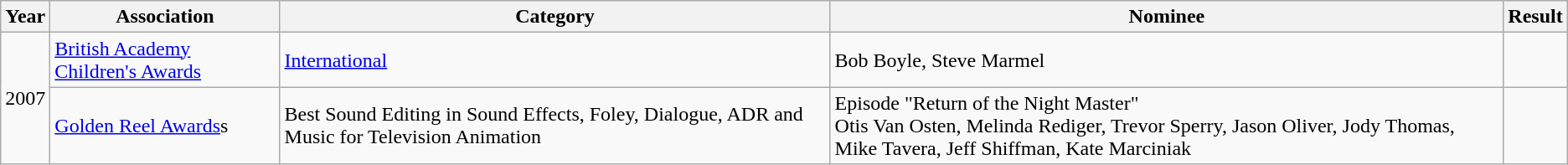<table class="wikitable">
<tr>
<th>Year</th>
<th>Association</th>
<th>Category</th>
<th>Nominee</th>
<th>Result</th>
</tr>
<tr>
<td rowspan="2">2007</td>
<td><a href='#'>British Academy Children's Awards</a></td>
<td><a href='#'>International</a></td>
<td>Bob Boyle, Steve Marmel</td>
<td></td>
</tr>
<tr>
<td><a href='#'>Golden Reel Awards</a>s</td>
<td>Best Sound Editing in Sound Effects, Foley, Dialogue, ADR and Music for Television Animation</td>
<td>Episode "Return of the Night Master"<br>Otis Van Osten, Melinda Rediger, Trevor Sperry, Jason Oliver, Jody Thomas, Mike Tavera, Jeff Shiffman, Kate Marciniak</td>
<td></td>
</tr>
</table>
